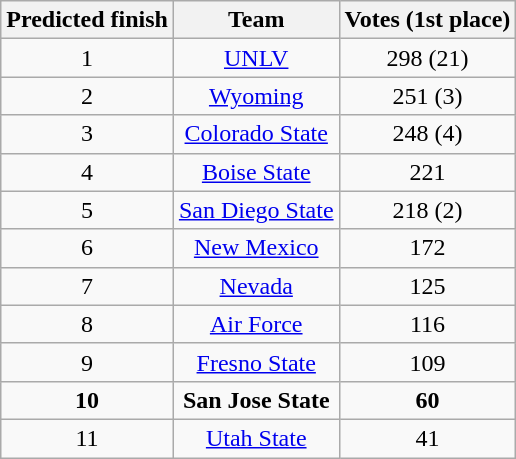<table class="wikitable" border="1">
<tr align=center>
<th style= >Predicted finish</th>
<th style= >Team</th>
<th style= >Votes (1st place)</th>
</tr>
<tr align="center">
<td>1</td>
<td><a href='#'>UNLV</a></td>
<td>298 (21)</td>
</tr>
<tr align="center">
<td>2</td>
<td><a href='#'>Wyoming</a></td>
<td>251 (3)</td>
</tr>
<tr align="center">
<td>3</td>
<td><a href='#'>Colorado State</a></td>
<td>248 (4)</td>
</tr>
<tr align="center">
<td>4</td>
<td><a href='#'>Boise State</a></td>
<td>221</td>
</tr>
<tr align="center">
<td>5</td>
<td><a href='#'>San Diego State</a></td>
<td>218 (2)</td>
</tr>
<tr align="center">
<td>6</td>
<td><a href='#'>New Mexico</a></td>
<td>172</td>
</tr>
<tr align="center">
<td>7</td>
<td><a href='#'>Nevada</a></td>
<td>125</td>
</tr>
<tr align="center">
<td>8</td>
<td><a href='#'>Air Force</a></td>
<td>116</td>
</tr>
<tr align="center">
<td>9</td>
<td><a href='#'>Fresno State</a></td>
<td>109</td>
</tr>
<tr align="center">
<td><strong>10</strong></td>
<td><strong>San Jose State</strong></td>
<td><strong>60</strong></td>
</tr>
<tr align="center">
<td>11</td>
<td><a href='#'>Utah State</a></td>
<td>41</td>
</tr>
</table>
